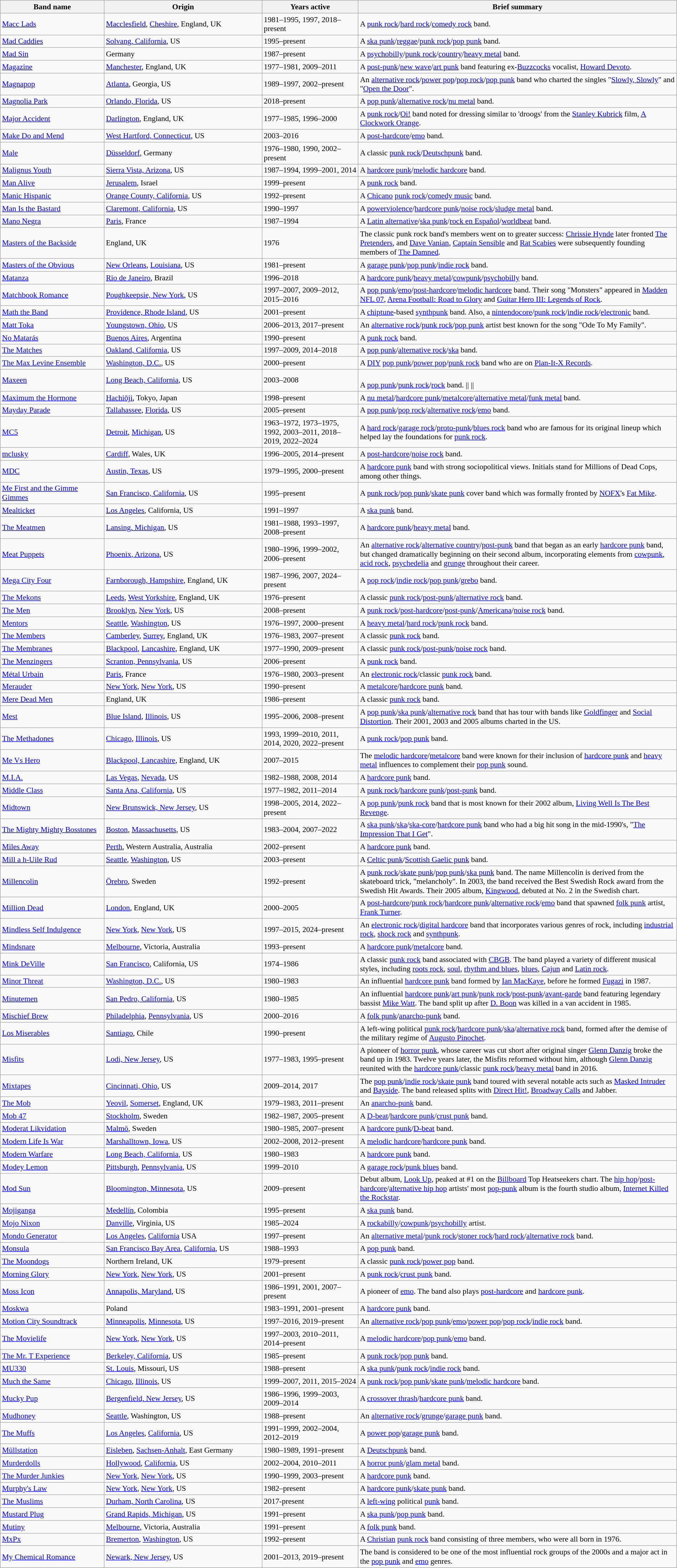<table class="wikitable" style="font-size:90%; width:100%;">
<tr>
<th style="width:13em">Band name</th>
<th style="width:20em">Origin</th>
<th style="width:12em">Years active</th>
<th>Brief summary</th>
</tr>
<tr>
<td><a href='#'>Macc Lads</a></td>
<td><a href='#'>Macclesfield</a>, <a href='#'>Cheshire</a>, England, UK</td>
<td>1981–1995, 1997, 2018–present</td>
<td>A <a href='#'>punk rock</a>/<a href='#'>hard rock</a>/<a href='#'>comedy rock</a> band.</td>
</tr>
<tr>
<td><a href='#'>Mad Caddies</a></td>
<td><a href='#'>Solvang, California</a>, US</td>
<td>1995–present</td>
<td>A <a href='#'>ska punk</a>/<a href='#'>reggae</a>/<a href='#'>punk rock</a>/<a href='#'>pop punk</a> band.</td>
</tr>
<tr>
<td><a href='#'>Mad Sin</a></td>
<td>Germany</td>
<td>1987–present</td>
<td>A <a href='#'>psychobilly</a>/<a href='#'>punk rock</a>/<a href='#'>country</a>/<a href='#'>heavy metal</a> band.</td>
</tr>
<tr>
<td><a href='#'>Magazine</a></td>
<td><a href='#'>Manchester</a>, England, UK</td>
<td>1977–1981, 2009–2011</td>
<td>A <a href='#'>post-punk</a>/<a href='#'>new wave</a>/<a href='#'>art punk</a> band featuring ex-<a href='#'>Buzzcocks</a> vocalist, <a href='#'>Howard Devoto</a>.</td>
</tr>
<tr>
<td><a href='#'>Magnapop</a></td>
<td><a href='#'>Atlanta</a>, Georgia, US</td>
<td>1989–1997, 2002–present</td>
<td>An <a href='#'>alternative rock</a>/<a href='#'>power pop</a>/<a href='#'>pop rock</a>/<a href='#'>pop punk</a> band who charted the singles "<a href='#'>Slowly, Slowly</a>" and "<a href='#'>Open the Door</a>".</td>
</tr>
<tr>
<td><a href='#'>Magnolia Park</a></td>
<td><a href='#'>Orlando, Florida</a>, US</td>
<td>2018–present</td>
<td>A <a href='#'>pop punk</a>/<a href='#'>alternative rock</a>/<a href='#'>nu metal</a> band.</td>
</tr>
<tr>
<td><a href='#'>Major Accident</a></td>
<td><a href='#'>Darlington</a>, England, UK</td>
<td>1977–1985, 1996–2000</td>
<td>A <a href='#'>punk rock</a>/<a href='#'>Oi!</a> band noted for dressing similar to 'droogs' from the <a href='#'>Stanley Kubrick</a> film, <a href='#'>A Clockwork Orange</a>.</td>
</tr>
<tr>
<td><a href='#'>Make Do and Mend</a></td>
<td><a href='#'>West Hartford, Connecticut</a>, US</td>
<td>2003–2016</td>
<td>A <a href='#'>post-hardcore</a>/<a href='#'>emo</a> band.</td>
</tr>
<tr>
<td><a href='#'>Male</a></td>
<td><a href='#'>Düsseldorf</a>, Germany</td>
<td>1976–1980, 1990, 2002–present</td>
<td>A classic <a href='#'>punk rock</a>/<a href='#'>Deutschpunk</a> band.</td>
</tr>
<tr>
<td><a href='#'>Malignus Youth</a></td>
<td><a href='#'>Sierra Vista, Arizona</a>, US</td>
<td>1987–1994, 1999–2001, 2014</td>
<td>A <a href='#'>hardcore punk</a>/<a href='#'>melodic hardcore</a> band.</td>
</tr>
<tr>
<td><a href='#'>Man Alive</a></td>
<td><a href='#'>Jerusalem</a>, Israel</td>
<td>1999–present</td>
<td>A <a href='#'>punk rock</a> band.</td>
</tr>
<tr>
<td><a href='#'>Manic Hispanic</a></td>
<td><a href='#'>Orange County, California</a>, US</td>
<td>1992–present</td>
<td>A <a href='#'>Chicano</a> <a href='#'>punk rock</a>/<a href='#'>comedy music</a> band.</td>
</tr>
<tr>
<td><a href='#'>Man Is the Bastard</a></td>
<td><a href='#'>Claremont, California</a>, US</td>
<td>1990–1997</td>
<td>A <a href='#'>powerviolence</a>/<a href='#'>hardcore punk</a>/<a href='#'>noise rock</a>/<a href='#'>sludge metal</a> band.</td>
</tr>
<tr>
<td><a href='#'>Mano Negra</a></td>
<td><a href='#'>Paris</a>, France</td>
<td>1987–1994</td>
<td>A <a href='#'>Latin alternative</a>/<a href='#'>ska punk</a>/<a href='#'>rock en Español</a>/<a href='#'>worldbeat</a> band.</td>
</tr>
<tr>
<td><a href='#'>Masters of the Backside</a></td>
<td>England, UK</td>
<td>1976</td>
<td>The classic punk rock band's members went on to greater success: <a href='#'>Chrissie Hynde</a> later fronted <a href='#'>The Pretenders</a>, and <a href='#'>Dave Vanian</a>, <a href='#'>Captain Sensible</a> and <a href='#'>Rat Scabies</a> were subsequently founding members of <a href='#'>The Damned</a>.</td>
</tr>
<tr>
<td><a href='#'>Masters of the Obvious</a></td>
<td><a href='#'>New Orleans</a>, <a href='#'>Louisiana</a>, US</td>
<td>1981–present</td>
<td>A <a href='#'>garage punk</a>/<a href='#'>pop punk</a>/<a href='#'>indie rock</a> band.</td>
</tr>
<tr>
<td><a href='#'>Matanza</a></td>
<td><a href='#'>Rio de Janeiro</a>, Brazil</td>
<td>1996–2018</td>
<td>A <a href='#'>hardcore punk</a>/<a href='#'>heavy metal</a>/<a href='#'>cowpunk</a>/<a href='#'>psychobilly</a> band.</td>
</tr>
<tr>
<td><a href='#'>Matchbook Romance</a></td>
<td><a href='#'>Poughkeepsie, New York</a>, US</td>
<td>1997–2007, 2009–2012, 2015–2016</td>
<td>A <a href='#'>pop punk</a>/<a href='#'>emo</a>/<a href='#'>post-hardcore</a>/<a href='#'>melodic hardcore</a> band. Their song "Monsters" appeared in <a href='#'>Madden NFL 07</a>, <a href='#'>Arena Football: Road to Glory</a> and <a href='#'>Guitar Hero III: Legends of Rock</a>.</td>
</tr>
<tr>
<td><a href='#'>Math the Band</a></td>
<td><a href='#'>Providence, Rhode Island</a>, US</td>
<td>2001–present</td>
<td>A <a href='#'>chiptune</a>-based <a href='#'>synthpunk</a> band. Also, a <a href='#'>nintendocore</a>/<a href='#'>punk rock</a>/<a href='#'>indie rock</a>/<a href='#'>electronic</a> band.</td>
</tr>
<tr>
<td><a href='#'>Matt Toka</a></td>
<td><a href='#'>Youngstown, Ohio</a>, US</td>
<td>2006–2013, 2017–present</td>
<td>An <a href='#'>alternative rock</a>/<a href='#'>punk rock</a>/<a href='#'>pop punk</a> artist best known for the song "Ode To My Family".</td>
</tr>
<tr>
<td><a href='#'>No Matarás</a></td>
<td><a href='#'>Buenos Aires</a>, Argentina</td>
<td>1990–present</td>
<td>A <a href='#'>punk rock</a> band.</td>
</tr>
<tr>
<td><a href='#'>The Matches</a></td>
<td><a href='#'>Oakland, California</a>, US</td>
<td>1997–2009, 2014–2018</td>
<td>A <a href='#'>pop punk</a>/<a href='#'>alternative rock</a>/<a href='#'>ska</a> band.</td>
</tr>
<tr>
<td><a href='#'>The Max Levine Ensemble</a></td>
<td><a href='#'>Washington, D.C.</a>, US</td>
<td>2000–present</td>
<td>A <a href='#'>DIY</a> <a href='#'>pop punk</a>/<a href='#'>power pop</a>/<a href='#'>punk rock</a> band who are on <a href='#'>Plan-It-X Records</a>.</td>
</tr>
<tr>
<td><a href='#'>Maxeen</a></td>
<td><a href='#'>Long Beach, California</a>, US</td>
<td>2003–2008</td>
<td><br>A <a href='#'>pop punk</a>/<a href='#'>punk rock</a>/<a href='#'>rock</a> band. || ||</td>
</tr>
<tr>
<td><a href='#'>Maximum the Hormone</a></td>
<td><a href='#'>Hachiōji</a>, Tokyo, Japan</td>
<td>1998–present</td>
<td>A <a href='#'>nu metal</a>/<a href='#'>hardcore punk</a>/<a href='#'>metalcore</a>/<a href='#'>alternative metal</a>/<a href='#'>funk metal</a> band.</td>
</tr>
<tr>
<td><a href='#'>Mayday Parade</a></td>
<td><a href='#'>Tallahassee</a>, <a href='#'>Florida</a>, US</td>
<td>2005–present</td>
<td>A <a href='#'>pop punk</a>/<a href='#'>pop rock</a>/<a href='#'>alternative rock</a>/<a href='#'>emo</a> band.</td>
</tr>
<tr>
<td><a href='#'>MC5</a></td>
<td><a href='#'>Detroit</a>, <a href='#'>Michigan</a>, US</td>
<td 1964–72, 2003–present>1963–1972, 1973–1975, 1992, 2003–2011, 2018–2019, 2022–2024</td>
<td>A <a href='#'>hard rock</a>/<a href='#'>garage rock</a>/<a href='#'>proto-punk</a>/<a href='#'>blues rock</a> band who are famous for its original lineup which helped lay the foundations for <a href='#'>punk rock</a>.</td>
</tr>
<tr>
<td><a href='#'>mclusky</a></td>
<td><a href='#'>Cardiff</a>, Wales, UK</td>
<td>1996–2005, 2014–present</td>
<td>A <a href='#'>post-hardcore</a>/<a href='#'>noise rock</a> band.</td>
</tr>
<tr>
<td><a href='#'>MDC</a></td>
<td><a href='#'>Austin, Texas</a>, US</td>
<td>1979–1995, 2000–present</td>
<td>A <a href='#'>hardcore punk</a> band with strong sociopolitical views. Initials stand for Millions of Dead Cops, among other things.</td>
</tr>
<tr>
<td><a href='#'>Me First and the Gimme Gimmes</a></td>
<td><a href='#'>San Francisco, California</a>, US</td>
<td>1995–present</td>
<td>A <a href='#'>punk rock</a>/<a href='#'>pop punk</a>/<a href='#'>skate punk</a> cover band which was formally fronted by <a href='#'>NOFX</a>'s <a href='#'>Fat Mike</a>.</td>
</tr>
<tr>
<td><a href='#'>Mealticket</a></td>
<td><a href='#'>Los Angeles</a>, California, US</td>
<td>1991–1997</td>
<td>A <a href='#'>ska punk</a> band.</td>
</tr>
<tr>
<td><a href='#'>The Meatmen</a></td>
<td><a href='#'>Lansing, Michigan</a>, US</td>
<td>1981–1988, 1993–1997, 2008–present</td>
<td>A <a href='#'>hardcore punk</a>/<a href='#'>heavy metal</a> band.</td>
</tr>
<tr>
<td><a href='#'>Meat Puppets</a></td>
<td><a href='#'>Phoenix, Arizona</a>, US</td>
<td>1980–1996, 1999–2002, 2006–present</td>
<td>An <a href='#'>alternative rock</a>/<a href='#'>alternative country</a>/<a href='#'>post-punk</a> band that began as an early <a href='#'>hardcore punk</a> band, but changed dramatically beginning on their second album, incorporating elements from <a href='#'>cowpunk</a>, <a href='#'>acid rock</a>, <a href='#'>psychedelia</a> and <a href='#'>grunge</a> throughout their career.</td>
</tr>
<tr>
<td><a href='#'>Mega City Four</a></td>
<td><a href='#'>Farnborough, Hampshire</a>, England, UK</td>
<td>1987–1996, 2007, 2024–present</td>
<td>A <a href='#'>pop rock</a>/<a href='#'>indie rock</a>/<a href='#'>pop punk</a>/<a href='#'>grebo</a> band.</td>
</tr>
<tr>
<td><a href='#'>The Mekons</a></td>
<td><a href='#'>Leeds</a>, <a href='#'>West Yorkshire</a>, England, UK</td>
<td>1976–present</td>
<td>A classic <a href='#'>punk rock</a>/<a href='#'>post-punk</a>/<a href='#'>alternative rock</a> band.</td>
</tr>
<tr>
<td><a href='#'>The Men</a></td>
<td><a href='#'>Brooklyn</a>, <a href='#'>New York</a>, US</td>
<td>2008–present</td>
<td>A <a href='#'>punk rock</a>/<a href='#'>post-hardcore</a>/<a href='#'>post-punk</a>/<a href='#'>Americana</a>/<a href='#'>noise rock</a> band.</td>
</tr>
<tr>
<td><a href='#'>Mentors</a></td>
<td><a href='#'>Seattle</a>, <a href='#'>Washington</a>, US</td>
<td>1976–1997, 2000–present</td>
<td>A <a href='#'>heavy metal</a>/<a href='#'>hard rock</a>/<a href='#'>punk rock</a> band.</td>
</tr>
<tr>
<td><a href='#'>The Members</a></td>
<td><a href='#'>Camberley</a>, <a href='#'>Surrey</a>, England, UK</td>
<td>1976–1983, 2007–present</td>
<td>A classic <a href='#'>punk rock</a> band.</td>
</tr>
<tr>
<td><a href='#'>The Membranes</a></td>
<td><a href='#'>Blackpool</a>, <a href='#'>Lancashire</a>, England, UK</td>
<td>1977–1990, 2009–present</td>
<td>A classic <a href='#'>punk rock</a>/<a href='#'>post-punk</a>/<a href='#'>noise rock</a> band.</td>
</tr>
<tr>
<td><a href='#'>The Menzingers</a></td>
<td><a href='#'>Scranton, Pennsylvania</a>, US</td>
<td>2006–present</td>
<td>A <a href='#'>punk rock</a> band.</td>
</tr>
<tr>
<td><a href='#'>Métal Urbain</a></td>
<td><a href='#'>Paris</a>, France</td>
<td>1976–1980, 2003–present</td>
<td>An <a href='#'>electronic rock</a>/classic <a href='#'>punk rock</a> band.</td>
</tr>
<tr>
<td><a href='#'>Merauder</a></td>
<td><a href='#'>New York</a>, <a href='#'>New York</a>, US</td>
<td>1990–present</td>
<td>A <a href='#'>metalcore</a>/<a href='#'>hardcore punk</a> band.</td>
</tr>
<tr>
<td><a href='#'>Mere Dead Men</a></td>
<td>England, UK</td>
<td>1986–present</td>
<td>A classic <a href='#'>punk rock</a> band.</td>
</tr>
<tr>
<td><a href='#'>Mest</a></td>
<td><a href='#'>Blue Island</a>, <a href='#'>Illinois</a>, US</td>
<td>1995–2006, 2008–present</td>
<td>A <a href='#'>pop punk</a>/<a href='#'>ska punk</a>/<a href='#'>alternative rock</a> band that has tour with bands like <a href='#'>Goldfinger</a> and <a href='#'>Social Distortion</a>. Their 2001, 2003 and 2005 albums charted in the US.</td>
</tr>
<tr>
<td><a href='#'>The Methadones</a></td>
<td><a href='#'>Chicago</a>, <a href='#'>Illinois</a>, US</td>
<td>1993, 1999–2010, 2011, 2014, 2020, 2022–present</td>
<td>A <a href='#'>punk rock</a>/<a href='#'>pop punk</a> band.</td>
</tr>
<tr>
<td><a href='#'>Me Vs Hero</a></td>
<td><a href='#'>Blackpool, Lancashire</a>, England, UK</td>
<td>2007–2015</td>
<td>The <a href='#'>melodic hardcore</a>/<a href='#'>metalcore</a> band were known for their inclusion of <a href='#'>hardcore punk</a> and <a href='#'>heavy metal</a> influences to complement their <a href='#'>pop punk</a> sound.</td>
</tr>
<tr>
<td><a href='#'>M.I.A.</a></td>
<td><a href='#'>Las Vegas</a>, <a href='#'>Nevada</a>, US</td>
<td>1982–1988, 2008, 2014</td>
<td>A <a href='#'>hardcore punk</a> band.</td>
</tr>
<tr>
<td><a href='#'>Middle Class</a></td>
<td><a href='#'>Santa Ana, California</a>, US</td>
<td>1977–1982, 2011–2014</td>
<td>A <a href='#'>punk rock</a>/<a href='#'>hardcore punk</a>/<a href='#'>post-punk</a> band.</td>
</tr>
<tr>
<td><a href='#'>Midtown</a></td>
<td><a href='#'>New Brunswick, New Jersey</a>, US</td>
<td>1998–2005, 2014, 2022–present</td>
<td>A <a href='#'>pop punk</a>/<a href='#'>punk rock</a> band that is most known for their 2002 album, <a href='#'>Living Well Is The Best Revenge</a>.</td>
</tr>
<tr>
<td><a href='#'>The Mighty Mighty Bosstones</a></td>
<td><a href='#'>Boston</a>, <a href='#'>Massachusetts</a>, US</td>
<td>1983–2004, 2007–2022</td>
<td>A <a href='#'>ska punk</a>/<a href='#'>ska</a>/<a href='#'>ska-core</a>/<a href='#'>hardcore punk</a> band who had a big hit song in the mid-1990's, "<a href='#'>The Impression That I Get</a>".</td>
</tr>
<tr>
<td><a href='#'>Miles Away</a></td>
<td><a href='#'>Perth</a>, Western Australia, Australia</td>
<td>2002–present</td>
<td>A <a href='#'>hardcore punk</a> band.</td>
</tr>
<tr>
<td><a href='#'>Mill a h-Uile Rud</a></td>
<td><a href='#'>Seattle</a>, <a href='#'>Washington</a>, US</td>
<td>2003–present</td>
<td>A <a href='#'>Celtic punk</a>/<a href='#'>Scottish Gaelic punk</a> band.</td>
</tr>
<tr>
<td><a href='#'>Millencolin</a></td>
<td><a href='#'>Örebro</a>, Sweden</td>
<td>1992–present</td>
<td>A <a href='#'>punk rock</a>/<a href='#'>skate punk</a>/<a href='#'>pop punk</a>/<a href='#'>ska punk</a> band. The name Millencolin is derived from the skateboard trick, "melancholy". In 2003, the band received the Best Swedish Rock award from the Swedish Hit Awards. Their 2005 album, <a href='#'>Kingwood</a>, debuted at No. 2 in the Swedish chart.</td>
</tr>
<tr>
<td><a href='#'>Million Dead</a></td>
<td><a href='#'>London</a>, England, UK</td>
<td>2000–2005</td>
<td>A <a href='#'>post-hardcore</a>/<a href='#'>punk rock</a>/<a href='#'>hardcore punk</a>/<a href='#'>alternative rock</a>/<a href='#'>emo</a> band that spawned <a href='#'>folk punk</a> artist, <a href='#'>Frank Turner</a>.</td>
</tr>
<tr>
<td><a href='#'>Mindless Self Indulgence</a></td>
<td><a href='#'>New York</a>, <a href='#'>New York</a>, US</td>
<td>1997–2015, 2024–present</td>
<td>An <a href='#'>electronic rock</a>/<a href='#'>digital hardcore</a> band that incorporates various genres of rock, including <a href='#'>industrial rock</a>, <a href='#'>shock rock</a> and <a href='#'>synthpunk</a>.</td>
</tr>
<tr>
<td><a href='#'>Mindsnare</a></td>
<td><a href='#'>Melbourne</a>, Victoria, Australia</td>
<td>1993–present</td>
<td>A <a href='#'>hardcore punk</a>/<a href='#'>metalcore</a> band.</td>
</tr>
<tr>
<td><a href='#'>Mink DeVille</a></td>
<td><a href='#'>San Francisco</a>, California, US</td>
<td>1974–1986</td>
<td>A classic <a href='#'>punk rock</a> band associated with <a href='#'>CBGB</a>. The band played a variety of different musical styles, including <a href='#'>roots rock</a>, <a href='#'>soul</a>, <a href='#'>rhythm and blues</a>, <a href='#'>blues</a>, <a href='#'>Cajun</a> and <a href='#'>Latin rock</a>.</td>
</tr>
<tr>
<td><a href='#'>Minor Threat</a></td>
<td><a href='#'>Washington, D.C.</a>, US</td>
<td>1980–1983</td>
<td>An influential <a href='#'>hardcore punk</a> band formed by <a href='#'>Ian MacKaye</a>, before he formed <a href='#'>Fugazi</a> in 1987.</td>
</tr>
<tr>
<td><a href='#'>Minutemen</a></td>
<td><a href='#'>San Pedro, California</a>, US</td>
<td>1980–1985</td>
<td>An influential <a href='#'>hardcore punk</a>/<a href='#'>art punk</a>/<a href='#'>punk rock</a>/<a href='#'>post-punk</a>/<a href='#'>avant-garde</a> band featuring legendary bassist <a href='#'>Mike Watt</a>. The band split up after <a href='#'>D. Boon</a> was killed in a van accident in 1985.</td>
</tr>
<tr>
<td><a href='#'>Mischief Brew</a></td>
<td><a href='#'>Philadelphia</a>, <a href='#'>Pennsylvania</a>, US</td>
<td>2000–2016</td>
<td>A <a href='#'>folk punk</a>/<a href='#'>anarcho-punk</a> band.</td>
</tr>
<tr>
<td><a href='#'>Los Miserables</a></td>
<td><a href='#'>Santiago</a>, Chile</td>
<td>1990–present</td>
<td>A left-wing political <a href='#'>punk rock</a>/<a href='#'>hardcore punk</a>/<a href='#'>ska</a>/<a href='#'>alternative rock</a> band, formed after the demise of the military regime of <a href='#'>Augusto Pinochet</a>.</td>
</tr>
<tr>
<td><a href='#'>Misfits</a></td>
<td><a href='#'>Lodi, New Jersey</a>, US</td>
<td>1977–1983, 1995–present</td>
<td>A pioneer of <a href='#'>horror punk</a>, whose career was cut short after original singer <a href='#'>Glenn Danzig</a> broke the band up in 1983. Twelve years later, the Misfits reformed without him, although <a href='#'>Glenn Danzig</a> reunited with the <a href='#'>hardcore punk</a>/classic <a href='#'>punk rock</a>/<a href='#'>heavy metal</a> band in 2016.</td>
</tr>
<tr>
<td><a href='#'>Mixtapes</a></td>
<td><a href='#'>Cincinnati, Ohio</a>, US</td>
<td>2009–2014, 2017</td>
<td>The <a href='#'>pop punk</a>/<a href='#'>indie rock</a>/<a href='#'>skate punk</a> band toured with several notable acts such as <a href='#'>Masked Intruder</a> and <a href='#'>Bayside</a>. The band released splits with <a href='#'>Direct Hit!</a>, <a href='#'>Broadway Calls</a> and Jabber.</td>
</tr>
<tr>
<td><a href='#'>The Mob</a></td>
<td><a href='#'>Yeovil</a>, <a href='#'>Somerset</a>, England, UK</td>
<td>1979–1983, 2011–present</td>
<td>An <a href='#'>anarcho-punk</a> band.</td>
</tr>
<tr>
<td><a href='#'>Mob 47</a></td>
<td><a href='#'>Stockholm</a>, Sweden</td>
<td>1982–1987, 2005–present</td>
<td>A <a href='#'>D-beat</a>/<a href='#'>hardcore punk</a>/<a href='#'>crust punk</a> band.</td>
</tr>
<tr>
<td><a href='#'>Moderat Likvidation</a></td>
<td><a href='#'>Malmö</a>, Sweden</td>
<td>1980–1985, 2007–present</td>
<td>A <a href='#'>hardcore punk</a>/<a href='#'>D-beat</a> band.</td>
</tr>
<tr>
<td><a href='#'>Modern Life Is War</a></td>
<td><a href='#'>Marshalltown, Iowa</a>, US</td>
<td>2002–2008, 2012–present</td>
<td>A <a href='#'>melodic hardcore</a>/<a href='#'>hardcore punk</a> band.</td>
</tr>
<tr>
<td><a href='#'>Modern Warfare</a></td>
<td><a href='#'>Long Beach, California</a>, US</td>
<td>1980–1983</td>
<td>A <a href='#'>hardcore punk</a> band.</td>
</tr>
<tr>
<td><a href='#'>Modey Lemon</a></td>
<td><a href='#'>Pittsburgh</a>, <a href='#'>Pennsylvania</a>, US</td>
<td>1999–2010</td>
<td>A <a href='#'>garage rock</a>/<a href='#'>punk blues</a> band.</td>
</tr>
<tr>
<td><a href='#'>Mod Sun</a></td>
<td><a href='#'>Bloomington, Minnesota</a>, US</td>
<td>2009–present</td>
<td>Debut album, <a href='#'>Look Up</a>, peaked at #1 on the <a href='#'>Billboard</a> Top Heatseekers chart. The <a href='#'>hip hop</a>/<a href='#'>post-hardcore</a>/<a href='#'>alternative hip hop</a> artists' most <a href='#'>pop-punk</a> album is the fourth studio album, <a href='#'>Internet Killed the Rockstar</a>.</td>
</tr>
<tr>
<td><a href='#'>Mojiganga</a></td>
<td><a href='#'>Medellín</a>, Colombia</td>
<td>1995–present</td>
<td>A <a href='#'>ska punk</a> band.</td>
</tr>
<tr>
<td><a href='#'>Mojo Nixon</a></td>
<td><a href='#'>Danville</a>, Virginia, US</td>
<td>1985–2024</td>
<td>A <a href='#'>rockabilly</a>/<a href='#'>cowpunk</a>/<a href='#'>psychobilly</a> artist.</td>
</tr>
<tr>
<td><a href='#'>Mondo Generator</a></td>
<td><a href='#'>Los Angeles</a>, <a href='#'>California</a> USA</td>
<td>1997–present</td>
<td>An <a href='#'>alternative metal</a>/<a href='#'>punk rock</a>/<a href='#'>stoner rock</a>/<a href='#'>hard rock</a>/<a href='#'>alternative rock</a> band.</td>
</tr>
<tr>
<td><a href='#'>Monsula</a></td>
<td><a href='#'>San Francisco Bay Area</a>, <a href='#'>California</a>, US</td>
<td>1988–1993</td>
<td>A <a href='#'>pop punk</a> band.</td>
</tr>
<tr>
<td><a href='#'>The Moondogs</a></td>
<td>Northern Ireland, UK</td>
<td>1979–present</td>
<td>A classic <a href='#'>punk rock</a>/<a href='#'>power pop</a> band.</td>
</tr>
<tr>
<td><a href='#'>Morning Glory</a></td>
<td><a href='#'>New York</a>, <a href='#'>New York</a>, US</td>
<td>2001–present</td>
<td>A <a href='#'>punk rock</a>/<a href='#'>crust punk</a> band.</td>
</tr>
<tr>
<td><a href='#'>Moss Icon</a></td>
<td><a href='#'>Annapolis, Maryland</a>, US</td>
<td>1986–1991, 2001, 2007–present</td>
<td>A pioneer of <a href='#'>emo</a>. The band also plays <a href='#'>post-hardcore</a> and <a href='#'>hardcore punk</a>.</td>
</tr>
<tr>
<td><a href='#'>Moskwa</a></td>
<td>Poland</td>
<td>1983–1991, 2001–present</td>
<td>A <a href='#'>hardcore punk</a> band.</td>
</tr>
<tr>
<td><a href='#'>Motion City Soundtrack</a></td>
<td><a href='#'>Minneapolis</a>, <a href='#'>Minnesota</a>, US</td>
<td>1997–2016, 2019–present</td>
<td>An <a href='#'>alternative rock</a>/<a href='#'>pop punk</a>/<a href='#'>emo</a>/<a href='#'>power pop</a>/<a href='#'>pop rock</a>/<a href='#'>indie rock</a> band.</td>
</tr>
<tr>
<td><a href='#'>The Movielife</a></td>
<td><a href='#'>New York</a>, <a href='#'>New York</a>, US</td>
<td>1997–2003, 2010–2011, 2014–present</td>
<td>A <a href='#'>melodic hardcore</a>/<a href='#'>pop punk</a>/<a href='#'>emo</a> band.</td>
</tr>
<tr>
<td><a href='#'>The Mr. T Experience</a></td>
<td><a href='#'>Berkeley, California</a>, US</td>
<td>1985–present</td>
<td>A <a href='#'>punk rock</a>/<a href='#'>pop punk</a> band.</td>
</tr>
<tr>
<td><a href='#'>MU330</a></td>
<td><a href='#'>St. Louis</a>, Missouri, US</td>
<td>1988–present</td>
<td>A <a href='#'>ska punk</a>/<a href='#'>punk rock</a>/<a href='#'>indie rock</a> band.</td>
</tr>
<tr>
<td><a href='#'>Much the Same</a></td>
<td><a href='#'>Chicago</a>, <a href='#'>Illinois</a>, US</td>
<td>1999–2007, 2011, 2015–2024</td>
<td>A <a href='#'>punk rock</a>/<a href='#'>pop punk</a>/<a href='#'>skate punk</a>/<a href='#'>melodic hardcore</a> band.</td>
</tr>
<tr>
<td><a href='#'>Mucky Pup</a></td>
<td><a href='#'>Bergenfield, New Jersey</a>, US</td>
<td>1986–1996, 1999–2003, 2009–2014</td>
<td>A <a href='#'>crossover thrash</a>/<a href='#'>hardcore punk</a> band.</td>
</tr>
<tr>
<td><a href='#'>Mudhoney</a></td>
<td><a href='#'>Seattle</a>, Washington, US</td>
<td>1988–present</td>
<td>An <a href='#'>alternative rock</a>/<a href='#'>grunge</a>/<a href='#'>garage punk</a> band.</td>
</tr>
<tr>
<td><a href='#'>The Muffs</a></td>
<td><a href='#'>Los Angeles</a>, <a href='#'>California</a>, US</td>
<td>1991–1999, 2002–2004, 2012–2019</td>
<td>A <a href='#'>power pop</a>/<a href='#'>garage punk</a> band.</td>
</tr>
<tr>
<td><a href='#'>Müllstation</a></td>
<td><a href='#'>Eisleben</a>, <a href='#'>Sachsen-Anhalt</a>, East Germany</td>
<td>1980–1989, 1991–present</td>
<td>A <a href='#'>Deutschpunk</a> band.</td>
</tr>
<tr>
<td><a href='#'>Murderdolls</a></td>
<td><a href='#'>Hollywood</a>, <a href='#'>California</a>, US</td>
<td>2002–2004, 2010–2011</td>
<td>A <a href='#'>horror punk</a>/<a href='#'>glam metal</a> band.</td>
</tr>
<tr>
<td><a href='#'>The Murder Junkies</a></td>
<td><a href='#'>New York</a>, <a href='#'>New York</a>, US</td>
<td>1990–1999, 2003–present</td>
<td>A <a href='#'>hardcore punk</a> band.</td>
</tr>
<tr>
<td><a href='#'>Murphy's Law</a></td>
<td><a href='#'>New York</a>, <a href='#'>New York</a>, US</td>
<td>1982–present</td>
<td>A <a href='#'>hardcore punk</a>/<a href='#'>skate punk</a> band.</td>
</tr>
<tr>
<td><a href='#'>The Muslims</a></td>
<td><a href='#'>Durham, North Carolina</a>, US</td>
<td>2017-present</td>
<td>A <a href='#'>left-wing</a> political <a href='#'>punk</a> band.</td>
</tr>
<tr>
<td><a href='#'>Mustard Plug</a></td>
<td><a href='#'>Grand Rapids, Michigan</a>, US</td>
<td>1991–present</td>
<td>A <a href='#'>ska punk</a>/<a href='#'>pop punk</a> band.</td>
</tr>
<tr>
<td><a href='#'>Mutiny</a></td>
<td><a href='#'>Melbourne</a>, Victoria, Australia</td>
<td>1991–present</td>
<td>A <a href='#'>folk punk</a> band.</td>
</tr>
<tr>
<td><a href='#'>MxPx</a></td>
<td><a href='#'>Bremerton</a>, <a href='#'>Washington</a>, US</td>
<td>1992–present</td>
<td>A <a href='#'>Christian</a> <a href='#'>punk rock</a> band consisting of three members, who were all born in 1976.</td>
</tr>
<tr>
<td><a href='#'>My Chemical Romance</a></td>
<td><a href='#'>Newark, New Jersey</a>, US</td>
<td>2001–2013, 2019–present</td>
<td>The band is considered to be one of the most influential rock groups of the 2000s and a major act in the <a href='#'>pop punk</a> and <a href='#'>emo</a> genres.</td>
</tr>
</table>
